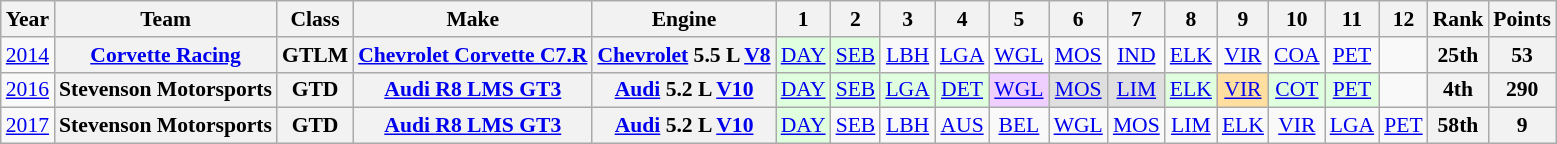<table class="wikitable" style="text-align:center; font-size:90%">
<tr>
<th>Year</th>
<th>Team</th>
<th>Class</th>
<th>Make</th>
<th>Engine</th>
<th>1</th>
<th>2</th>
<th>3</th>
<th>4</th>
<th>5</th>
<th>6</th>
<th>7</th>
<th>8</th>
<th>9</th>
<th>10</th>
<th>11</th>
<th>12</th>
<th>Rank</th>
<th>Points</th>
</tr>
<tr>
<td><a href='#'>2014</a></td>
<th><a href='#'>Corvette Racing</a></th>
<th>GTLM</th>
<th><a href='#'>Chevrolet Corvette C7.R</a></th>
<th><a href='#'>Chevrolet</a> 5.5 L <a href='#'>V8</a></th>
<td style="background:#DFFFDF;"><a href='#'>DAY</a><br></td>
<td style="background:#DFFFDF;"><a href='#'>SEB</a><br></td>
<td style="background:#;"><a href='#'>LBH</a><br></td>
<td style="background:#;"><a href='#'>LGA</a><br></td>
<td style="background:#;"><a href='#'>WGL</a><br></td>
<td style="background:#;"><a href='#'>MOS</a><br></td>
<td style="background:#;"><a href='#'>IND</a><br></td>
<td style="background:#;"><a href='#'>ELK</a><br></td>
<td style="background:#;"><a href='#'>VIR</a><br></td>
<td style="background:#;"><a href='#'>COA</a><br></td>
<td style="background:#;"><a href='#'>PET</a><br></td>
<td></td>
<th>25th</th>
<th>53</th>
</tr>
<tr>
<td><a href='#'>2016</a></td>
<th>Stevenson Motorsports</th>
<th>GTD</th>
<th><a href='#'>Audi R8 LMS GT3</a></th>
<th><a href='#'>Audi</a> 5.2 L <a href='#'>V10</a></th>
<td style="background:#DFFFDF;"><a href='#'>DAY</a><br></td>
<td style="background:#DFFFDF;"><a href='#'>SEB</a><br></td>
<td style="background:#DFFFDF;"><a href='#'>LGA</a><br></td>
<td style="background:#DFFFDF;"><a href='#'>DET</a><br></td>
<td style="background:#EFCFFF;"><a href='#'>WGL</a><br></td>
<td style="background:#DFDFDF;"><a href='#'>MOS</a><br></td>
<td style="background:#DFDFDF;"><a href='#'>LIM</a><br></td>
<td style="background:#DFFFDF;"><a href='#'>ELK</a><br></td>
<td style="background:#FFDF9F;"><a href='#'>VIR</a><br></td>
<td style="background:#DFFFDF;"><a href='#'>COT</a><br></td>
<td style="background:#DFFFDF;"><a href='#'>PET</a><br></td>
<td></td>
<th>4th</th>
<th>290</th>
</tr>
<tr>
<td><a href='#'>2017</a></td>
<th>Stevenson Motorsports</th>
<th>GTD</th>
<th><a href='#'>Audi R8 LMS GT3</a></th>
<th><a href='#'>Audi</a> 5.2 L <a href='#'>V10</a></th>
<td style="background:#DFFFDF;"><a href='#'>DAY</a><br></td>
<td style="background:#;"><a href='#'>SEB</a><br></td>
<td style="background:#;"><a href='#'>LBH</a><br></td>
<td style="background:#;"><a href='#'>AUS</a><br></td>
<td style="background:#;"><a href='#'>BEL</a><br></td>
<td style="background:#;"><a href='#'>WGL</a><br></td>
<td style="background:#;"><a href='#'>MOS</a><br></td>
<td style="background:#;"><a href='#'>LIM</a><br></td>
<td style="background:#;"><a href='#'>ELK</a><br></td>
<td style="background:#;"><a href='#'>VIR</a><br></td>
<td style="background:#;"><a href='#'>LGA</a><br></td>
<td style="background:#;"><a href='#'>PET</a><br></td>
<th>58th</th>
<th>9</th>
</tr>
</table>
